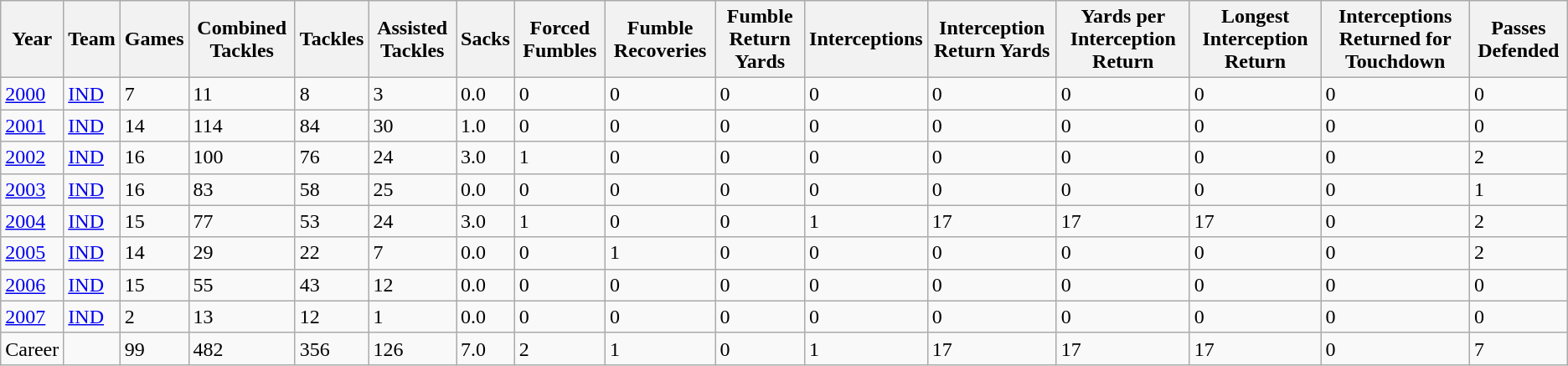<table class="wikitable">
<tr>
<th>Year</th>
<th>Team</th>
<th>Games</th>
<th>Combined Tackles</th>
<th>Tackles</th>
<th>Assisted Tackles</th>
<th>Sacks</th>
<th>Forced Fumbles</th>
<th>Fumble Recoveries</th>
<th>Fumble Return Yards</th>
<th>Interceptions</th>
<th>Interception Return Yards</th>
<th>Yards per Interception Return</th>
<th>Longest Interception Return</th>
<th>Interceptions Returned for Touchdown</th>
<th>Passes Defended</th>
</tr>
<tr>
<td><a href='#'>2000</a></td>
<td><a href='#'>IND</a></td>
<td>7</td>
<td>11</td>
<td>8</td>
<td>3</td>
<td>0.0</td>
<td>0</td>
<td>0</td>
<td>0</td>
<td>0</td>
<td>0</td>
<td>0</td>
<td>0</td>
<td>0</td>
<td>0</td>
</tr>
<tr>
<td><a href='#'>2001</a></td>
<td><a href='#'>IND</a></td>
<td>14</td>
<td>114</td>
<td>84</td>
<td>30</td>
<td>1.0</td>
<td>0</td>
<td>0</td>
<td>0</td>
<td>0</td>
<td>0</td>
<td>0</td>
<td>0</td>
<td>0</td>
<td>0</td>
</tr>
<tr>
<td><a href='#'>2002</a></td>
<td><a href='#'>IND</a></td>
<td>16</td>
<td>100</td>
<td>76</td>
<td>24</td>
<td>3.0</td>
<td>1</td>
<td>0</td>
<td>0</td>
<td>0</td>
<td>0</td>
<td>0</td>
<td>0</td>
<td>0</td>
<td>2</td>
</tr>
<tr>
<td><a href='#'>2003</a></td>
<td><a href='#'>IND</a></td>
<td>16</td>
<td>83</td>
<td>58</td>
<td>25</td>
<td>0.0</td>
<td>0</td>
<td>0</td>
<td>0</td>
<td>0</td>
<td>0</td>
<td>0</td>
<td>0</td>
<td>0</td>
<td>1</td>
</tr>
<tr>
<td><a href='#'>2004</a></td>
<td><a href='#'>IND</a></td>
<td>15</td>
<td>77</td>
<td>53</td>
<td>24</td>
<td>3.0</td>
<td>1</td>
<td>0</td>
<td>0</td>
<td>1</td>
<td>17</td>
<td>17</td>
<td>17</td>
<td>0</td>
<td>2</td>
</tr>
<tr>
<td><a href='#'>2005</a></td>
<td><a href='#'>IND</a></td>
<td>14</td>
<td>29</td>
<td>22</td>
<td>7</td>
<td>0.0</td>
<td>0</td>
<td>1</td>
<td>0</td>
<td>0</td>
<td>0</td>
<td>0</td>
<td>0</td>
<td>0</td>
<td>2</td>
</tr>
<tr>
<td><a href='#'>2006</a></td>
<td><a href='#'>IND</a></td>
<td>15</td>
<td>55</td>
<td>43</td>
<td>12</td>
<td>0.0</td>
<td>0</td>
<td>0</td>
<td>0</td>
<td>0</td>
<td>0</td>
<td>0</td>
<td>0</td>
<td>0</td>
<td>0</td>
</tr>
<tr>
<td><a href='#'>2007</a></td>
<td><a href='#'>IND</a></td>
<td>2</td>
<td>13</td>
<td>12</td>
<td>1</td>
<td>0.0</td>
<td>0</td>
<td>0</td>
<td>0</td>
<td>0</td>
<td>0</td>
<td>0</td>
<td>0</td>
<td>0</td>
<td>0</td>
</tr>
<tr>
<td>Career</td>
<td></td>
<td>99</td>
<td>482</td>
<td>356</td>
<td>126</td>
<td>7.0</td>
<td>2</td>
<td>1</td>
<td>0</td>
<td>1</td>
<td>17</td>
<td>17</td>
<td>17</td>
<td>0</td>
<td>7</td>
</tr>
</table>
